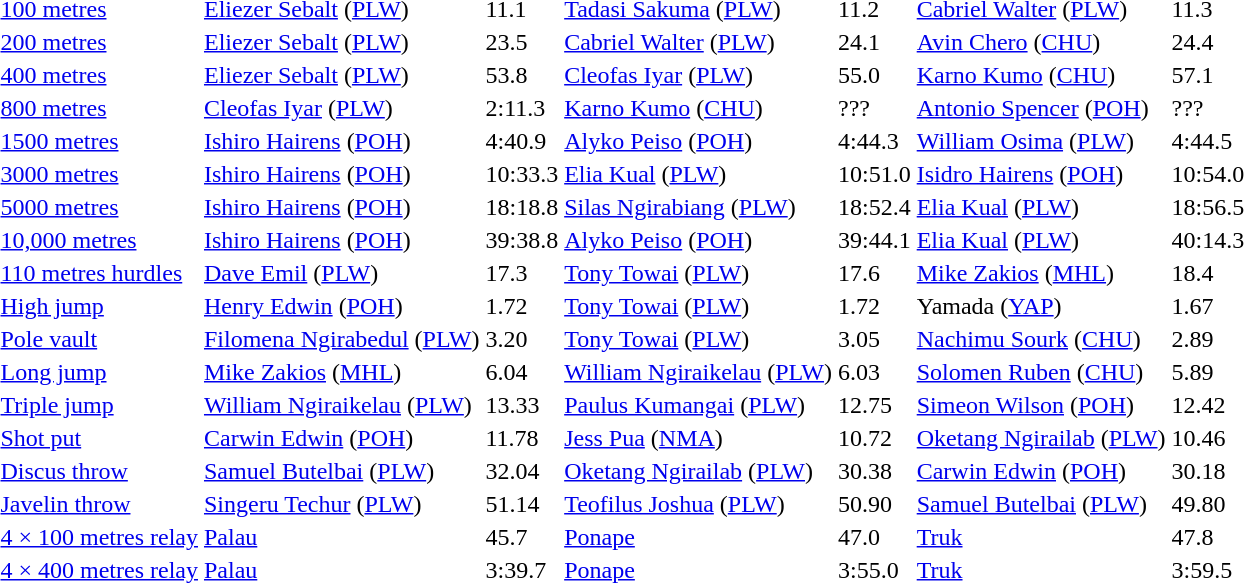<table>
<tr>
<td><a href='#'>100 metres</a></td>
<td> <a href='#'>Eliezer Sebalt</a> (<a href='#'>PLW</a>)</td>
<td>11.1</td>
<td> <a href='#'>Tadasi Sakuma</a> (<a href='#'>PLW</a>)</td>
<td>11.2</td>
<td> <a href='#'>Cabriel Walter</a> (<a href='#'>PLW</a>)</td>
<td>11.3</td>
</tr>
<tr>
<td><a href='#'>200 metres</a></td>
<td> <a href='#'>Eliezer Sebalt</a> (<a href='#'>PLW</a>)</td>
<td>23.5</td>
<td> <a href='#'>Cabriel Walter</a> (<a href='#'>PLW</a>)</td>
<td>24.1</td>
<td> <a href='#'>Avin Chero</a> (<a href='#'>CHU</a>)</td>
<td>24.4</td>
</tr>
<tr>
<td><a href='#'>400 metres</a></td>
<td> <a href='#'>Eliezer Sebalt</a> (<a href='#'>PLW</a>)</td>
<td>53.8</td>
<td> <a href='#'>Cleofas Iyar</a> (<a href='#'>PLW</a>)</td>
<td>55.0</td>
<td> <a href='#'>Karno Kumo</a> (<a href='#'>CHU</a>)</td>
<td>57.1</td>
</tr>
<tr>
<td><a href='#'>800 metres</a></td>
<td> <a href='#'>Cleofas Iyar</a> (<a href='#'>PLW</a>)</td>
<td>2:11.3</td>
<td> <a href='#'>Karno Kumo</a> (<a href='#'>CHU</a>)</td>
<td>???</td>
<td> <a href='#'>Antonio Spencer</a> (<a href='#'>POH</a>)</td>
<td>???</td>
</tr>
<tr>
<td><a href='#'>1500 metres</a></td>
<td> <a href='#'>Ishiro Hairens</a> (<a href='#'>POH</a>)</td>
<td>4:40.9</td>
<td> <a href='#'>Alyko Peiso</a> (<a href='#'>POH</a>)</td>
<td>4:44.3</td>
<td> <a href='#'>William Osima</a> (<a href='#'>PLW</a>)</td>
<td>4:44.5</td>
</tr>
<tr>
<td><a href='#'>3000 metres</a></td>
<td> <a href='#'>Ishiro Hairens</a> (<a href='#'>POH</a>)</td>
<td>10:33.3</td>
<td> <a href='#'>Elia Kual</a> (<a href='#'>PLW</a>)</td>
<td>10:51.0</td>
<td> <a href='#'>Isidro Hairens</a> (<a href='#'>POH</a>)</td>
<td>10:54.0</td>
</tr>
<tr>
<td><a href='#'>5000 metres</a></td>
<td> <a href='#'>Ishiro Hairens</a> (<a href='#'>POH</a>)</td>
<td>18:18.8</td>
<td> <a href='#'>Silas Ngirabiang</a> (<a href='#'>PLW</a>)</td>
<td>18:52.4</td>
<td> <a href='#'>Elia Kual</a> (<a href='#'>PLW</a>)</td>
<td>18:56.5</td>
</tr>
<tr>
<td><a href='#'>10,000 metres</a></td>
<td> <a href='#'>Ishiro Hairens</a> (<a href='#'>POH</a>)</td>
<td>39:38.8</td>
<td> <a href='#'>Alyko Peiso</a> (<a href='#'>POH</a>)</td>
<td>39:44.1</td>
<td> <a href='#'>Elia Kual</a> (<a href='#'>PLW</a>)</td>
<td>40:14.3</td>
</tr>
<tr>
<td><a href='#'>110 metres hurdles</a></td>
<td> <a href='#'>Dave Emil</a> (<a href='#'>PLW</a>)</td>
<td>17.3</td>
<td> <a href='#'>Tony Towai</a> (<a href='#'>PLW</a>)</td>
<td>17.6</td>
<td> <a href='#'>Mike Zakios</a> (<a href='#'>MHL</a>)</td>
<td>18.4</td>
</tr>
<tr>
<td><a href='#'>High jump</a></td>
<td> <a href='#'>Henry Edwin</a> (<a href='#'>POH</a>)</td>
<td>1.72</td>
<td> <a href='#'>Tony Towai</a> (<a href='#'>PLW</a>)</td>
<td>1.72</td>
<td> Yamada (<a href='#'>YAP</a>)</td>
<td>1.67</td>
</tr>
<tr>
<td><a href='#'>Pole vault</a></td>
<td> <a href='#'>Filomena Ngirabedul</a> (<a href='#'>PLW</a>)</td>
<td>3.20</td>
<td> <a href='#'>Tony Towai</a> (<a href='#'>PLW</a>)</td>
<td>3.05</td>
<td> <a href='#'>Nachimu Sourk</a> (<a href='#'>CHU</a>)</td>
<td>2.89</td>
</tr>
<tr>
<td><a href='#'>Long jump</a></td>
<td> <a href='#'>Mike Zakios</a> (<a href='#'>MHL</a>)</td>
<td>6.04</td>
<td> <a href='#'>William Ngiraikelau</a> (<a href='#'>PLW</a>)</td>
<td>6.03</td>
<td> <a href='#'>Solomen Ruben</a> (<a href='#'>CHU</a>)</td>
<td>5.89</td>
</tr>
<tr>
<td><a href='#'>Triple jump</a></td>
<td> <a href='#'>William Ngiraikelau</a> (<a href='#'>PLW</a>)</td>
<td>13.33</td>
<td> <a href='#'>Paulus Kumangai</a> (<a href='#'>PLW</a>)</td>
<td>12.75</td>
<td> <a href='#'>Simeon Wilson</a> (<a href='#'>POH</a>)</td>
<td>12.42</td>
</tr>
<tr>
<td><a href='#'>Shot put</a></td>
<td> <a href='#'>Carwin Edwin</a> (<a href='#'>POH</a>)</td>
<td>11.78</td>
<td> <a href='#'>Jess Pua</a> (<a href='#'>NMA</a>)</td>
<td>10.72</td>
<td> <a href='#'>Oketang Ngirailab</a> (<a href='#'>PLW</a>)</td>
<td>10.46</td>
</tr>
<tr>
<td><a href='#'>Discus throw</a></td>
<td> <a href='#'>Samuel Butelbai</a> (<a href='#'>PLW</a>)</td>
<td>32.04</td>
<td> <a href='#'>Oketang Ngirailab</a> (<a href='#'>PLW</a>)</td>
<td>30.38</td>
<td> <a href='#'>Carwin Edwin</a> (<a href='#'>POH</a>)</td>
<td>30.18</td>
</tr>
<tr>
<td><a href='#'>Javelin throw</a></td>
<td> <a href='#'>Singeru Techur</a> (<a href='#'>PLW</a>)</td>
<td>51.14</td>
<td> <a href='#'>Teofilus Joshua</a> (<a href='#'>PLW</a>)</td>
<td>50.90</td>
<td> <a href='#'>Samuel Butelbai</a> (<a href='#'>PLW</a>)</td>
<td>49.80</td>
</tr>
<tr>
<td><a href='#'>4 × 100 metres relay</a></td>
<td> <a href='#'>Palau</a></td>
<td>45.7</td>
<td> <a href='#'>Ponape</a></td>
<td>47.0</td>
<td> <a href='#'>Truk</a></td>
<td>47.8</td>
</tr>
<tr>
<td><a href='#'>4 × 400 metres relay</a></td>
<td> <a href='#'>Palau</a></td>
<td>3:39.7</td>
<td> <a href='#'>Ponape</a></td>
<td>3:55.0</td>
<td> <a href='#'>Truk</a></td>
<td>3:59.5</td>
</tr>
</table>
